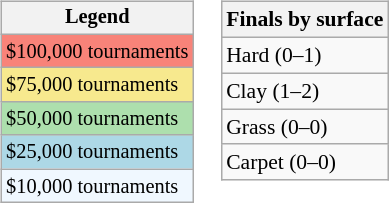<table>
<tr valign=top>
<td><br><table class=wikitable style="font-size:85%">
<tr>
<th>Legend</th>
</tr>
<tr style="background:#f88379;">
<td>$100,000 tournaments</td>
</tr>
<tr style="background:#f7e98e;">
<td>$75,000 tournaments</td>
</tr>
<tr style="background:#addfad;">
<td>$50,000 tournaments</td>
</tr>
<tr style="background:lightblue;">
<td>$25,000 tournaments</td>
</tr>
<tr style="background:#f0f8ff;">
<td>$10,000 tournaments</td>
</tr>
</table>
</td>
<td><br><table class=wikitable style="font-size:90%">
<tr>
<th>Finals by surface</th>
</tr>
<tr>
<td>Hard (0–1)</td>
</tr>
<tr>
<td>Clay (1–2)</td>
</tr>
<tr>
<td>Grass (0–0)</td>
</tr>
<tr>
<td>Carpet (0–0)</td>
</tr>
</table>
</td>
</tr>
</table>
